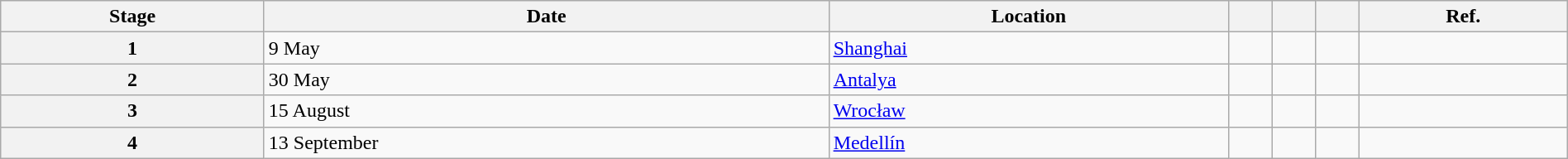<table class="wikitable" style="width:100%">
<tr>
<th>Stage</th>
<th>Date</th>
<th>Location</th>
<th></th>
<th></th>
<th></th>
<th>Ref.</th>
</tr>
<tr>
<th>1</th>
<td>9 May</td>
<td> <a href='#'>Shanghai</a></td>
<td></td>
<td></td>
<td></td>
<td></td>
</tr>
<tr>
<th>2</th>
<td>30 May</td>
<td> <a href='#'>Antalya</a></td>
<td></td>
<td></td>
<td></td>
<td></td>
</tr>
<tr>
<th>3</th>
<td>15 August</td>
<td> <a href='#'>Wrocław</a></td>
<td></td>
<td></td>
<td></td>
<td></td>
</tr>
<tr>
<th>4</th>
<td>13 September</td>
<td> <a href='#'>Medellín</a></td>
<td></td>
<td></td>
<td></td>
<td></td>
</tr>
</table>
